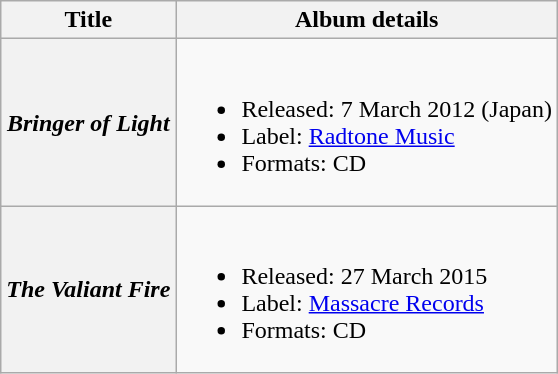<table class="wikitable plainrowheaders">
<tr>
<th scope="col">Title</th>
<th scope="col">Album details</th>
</tr>
<tr>
<th scope="row"><em>Bringer of Light</em></th>
<td><br><ul><li>Released: 7 March 2012 (Japan)</li><li>Label: <a href='#'>Radtone Music</a></li><li>Formats: CD</li></ul></td>
</tr>
<tr>
<th scope="row"><em>The Valiant Fire</em></th>
<td><br><ul><li>Released: 27 March 2015</li><li>Label: <a href='#'>Massacre Records</a></li><li>Formats: CD</li></ul></td>
</tr>
</table>
